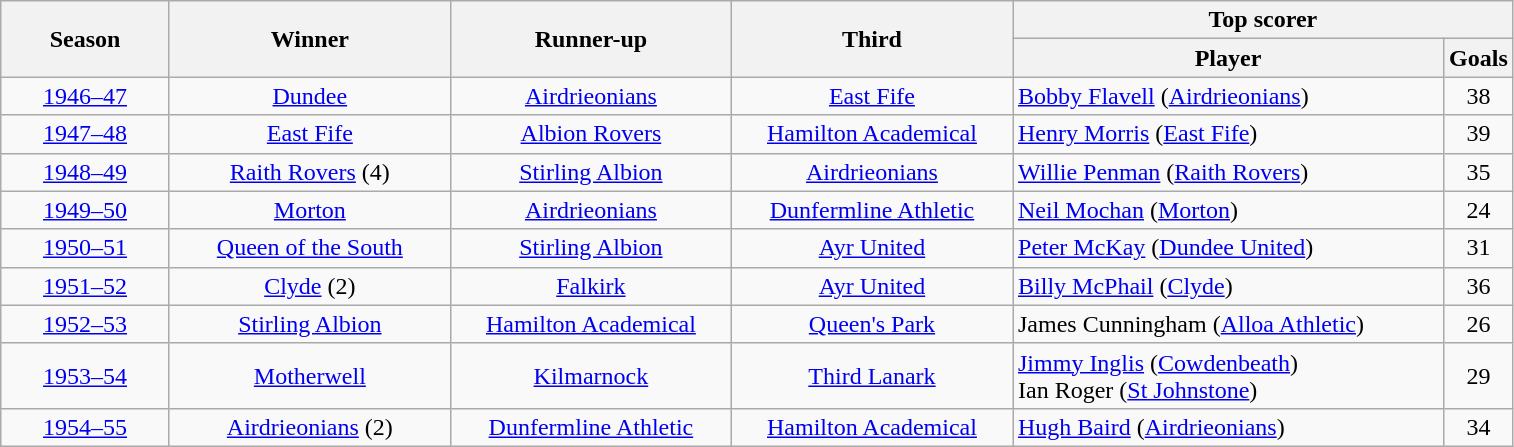<table class="wikitable" style="text-align:center;">
<tr>
<th rowspan=2 width=105>Season</th>
<th rowspan=2 width=180>Winner</th>
<th rowspan=2 width=180>Runner-up</th>
<th rowspan=2 width=180>Third</th>
<th colspan=2>Top scorer</th>
</tr>
<tr>
<th width=280>Player</th>
<th>Goals</th>
</tr>
<tr>
<td><a href='#'>1946–47</a></td>
<td><a href='#'>Dundee</a></td>
<td><a href='#'>Airdrieonians</a></td>
<td><a href='#'>East Fife</a></td>
<td align=left><a href='#'>Bobby Flavell</a> (<a href='#'>Airdrieonians</a>)</td>
<td>38</td>
</tr>
<tr>
<td><a href='#'>1947–48</a></td>
<td><a href='#'>East Fife</a></td>
<td><a href='#'>Albion Rovers</a></td>
<td><a href='#'>Hamilton Academical</a></td>
<td align=left><a href='#'>Henry Morris</a> (<a href='#'>East Fife</a>)</td>
<td>39</td>
</tr>
<tr>
<td><a href='#'>1948–49</a></td>
<td><a href='#'>Raith Rovers</a> (4)</td>
<td><a href='#'>Stirling Albion</a></td>
<td><a href='#'>Airdrieonians</a></td>
<td align=left><a href='#'>Willie Penman</a> (<a href='#'>Raith Rovers</a>)</td>
<td>35</td>
</tr>
<tr>
<td><a href='#'>1949–50</a></td>
<td><a href='#'>Morton</a></td>
<td><a href='#'>Airdrieonians</a></td>
<td><a href='#'>Dunfermline Athletic</a></td>
<td align=left><a href='#'>Neil Mochan</a> (<a href='#'>Morton</a>)</td>
<td>24</td>
</tr>
<tr>
<td><a href='#'>1950–51</a></td>
<td><a href='#'>Queen of the South</a></td>
<td><a href='#'>Stirling Albion</a></td>
<td><a href='#'>Ayr United</a></td>
<td align=left><a href='#'>Peter McKay</a> (<a href='#'>Dundee United</a>)</td>
<td>31</td>
</tr>
<tr>
<td><a href='#'>1951–52</a></td>
<td><a href='#'>Clyde</a> (2)</td>
<td><a href='#'>Falkirk</a></td>
<td><a href='#'>Ayr United</a></td>
<td align=left><a href='#'>Billy McPhail</a> (<a href='#'>Clyde</a>)</td>
<td>36</td>
</tr>
<tr>
<td><a href='#'>1952–53</a></td>
<td><a href='#'>Stirling Albion</a></td>
<td><a href='#'>Hamilton Academical</a></td>
<td><a href='#'>Queen's Park</a></td>
<td align=left>James Cunningham (<a href='#'>Alloa Athletic</a>)</td>
<td>26</td>
</tr>
<tr>
<td><a href='#'>1953–54</a></td>
<td><a href='#'>Motherwell</a></td>
<td><a href='#'>Kilmarnock</a></td>
<td><a href='#'>Third Lanark</a></td>
<td align=left><a href='#'>Jimmy Inglis</a> (<a href='#'>Cowdenbeath</a>)<br> Ian Roger (<a href='#'>St Johnstone</a>)</td>
<td>29</td>
</tr>
<tr>
<td><a href='#'>1954–55</a></td>
<td><a href='#'>Airdrieonians</a> (2)</td>
<td><a href='#'>Dunfermline Athletic</a></td>
<td><a href='#'>Hamilton Academical</a></td>
<td align=left><a href='#'>Hugh Baird</a> (<a href='#'>Airdrieonians</a>)</td>
<td>34</td>
</tr>
</table>
